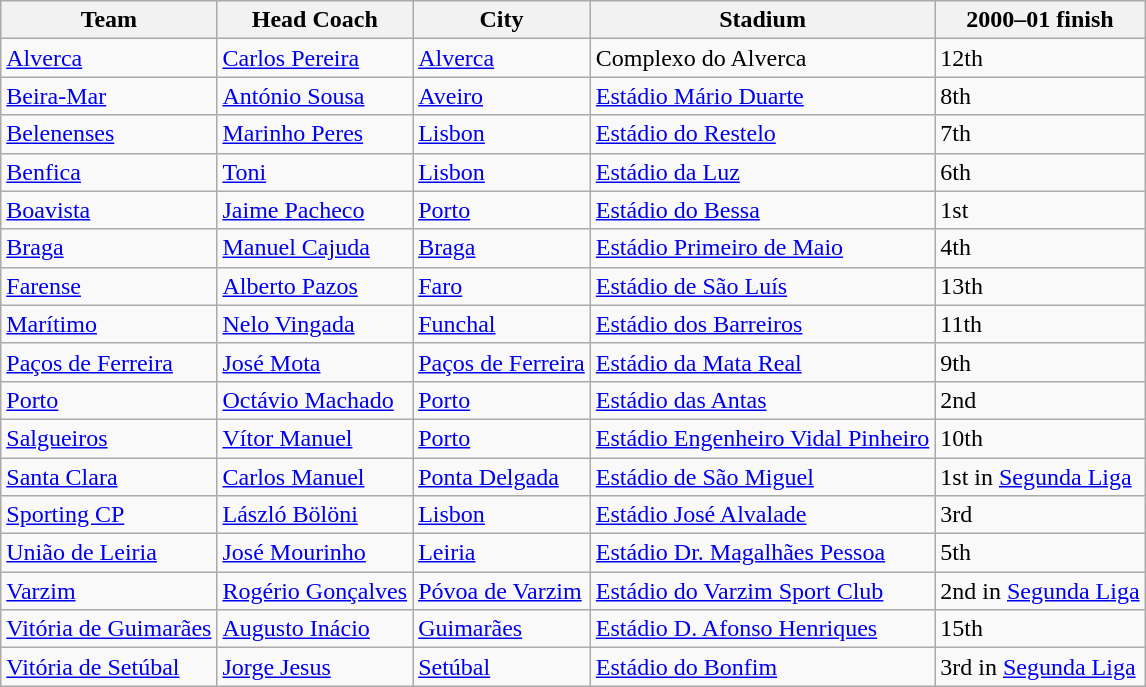<table class="wikitable sortable" style="text-align: left;">
<tr>
<th>Team</th>
<th>Head Coach</th>
<th>City</th>
<th>Stadium</th>
<th data-sort-type="number">2000–01 finish</th>
</tr>
<tr>
<td><a href='#'>Alverca</a></td>
<td> <a href='#'>Carlos Pereira</a></td>
<td><a href='#'>Alverca</a></td>
<td>Complexo do Alverca</td>
<td>12th</td>
</tr>
<tr>
<td><a href='#'>Beira-Mar</a></td>
<td> <a href='#'>António Sousa</a></td>
<td><a href='#'>Aveiro</a></td>
<td><a href='#'>Estádio Mário Duarte</a></td>
<td>8th</td>
</tr>
<tr>
<td><a href='#'>Belenenses</a></td>
<td> <a href='#'>Marinho Peres</a></td>
<td><a href='#'>Lisbon</a></td>
<td><a href='#'>Estádio do Restelo</a></td>
<td>7th</td>
</tr>
<tr>
<td><a href='#'>Benfica</a></td>
<td> <a href='#'>Toni</a></td>
<td><a href='#'>Lisbon</a></td>
<td><a href='#'>Estádio da Luz</a></td>
<td>6th</td>
</tr>
<tr>
<td><a href='#'>Boavista</a></td>
<td> <a href='#'>Jaime Pacheco</a></td>
<td><a href='#'>Porto</a></td>
<td><a href='#'>Estádio do Bessa</a></td>
<td>1st</td>
</tr>
<tr>
<td><a href='#'>Braga</a></td>
<td> <a href='#'>Manuel Cajuda</a></td>
<td><a href='#'>Braga</a></td>
<td><a href='#'>Estádio Primeiro de Maio</a></td>
<td>4th</td>
</tr>
<tr>
<td><a href='#'>Farense</a></td>
<td> <a href='#'>Alberto Pazos</a></td>
<td><a href='#'>Faro</a></td>
<td><a href='#'>Estádio de São Luís</a></td>
<td>13th</td>
</tr>
<tr>
<td><a href='#'>Marítimo</a></td>
<td> <a href='#'>Nelo Vingada</a></td>
<td><a href='#'>Funchal</a></td>
<td><a href='#'>Estádio dos Barreiros</a></td>
<td>11th</td>
</tr>
<tr>
<td><a href='#'>Paços de Ferreira</a></td>
<td> <a href='#'>José Mota</a></td>
<td><a href='#'>Paços de Ferreira</a></td>
<td><a href='#'>Estádio da Mata Real</a></td>
<td>9th</td>
</tr>
<tr>
<td><a href='#'>Porto</a></td>
<td> <a href='#'>Octávio Machado</a></td>
<td><a href='#'>Porto</a></td>
<td><a href='#'>Estádio das Antas</a></td>
<td>2nd</td>
</tr>
<tr>
<td><a href='#'>Salgueiros</a></td>
<td> <a href='#'>Vítor Manuel</a></td>
<td><a href='#'>Porto</a></td>
<td><a href='#'>Estádio Engenheiro Vidal Pinheiro</a></td>
<td>10th</td>
</tr>
<tr>
<td><a href='#'>Santa Clara</a></td>
<td> <a href='#'>Carlos Manuel</a></td>
<td><a href='#'>Ponta Delgada</a></td>
<td><a href='#'>Estádio de São Miguel</a></td>
<td>1st in <a href='#'>Segunda Liga</a></td>
</tr>
<tr>
<td><a href='#'>Sporting CP</a></td>
<td> <a href='#'>László Bölöni</a></td>
<td><a href='#'>Lisbon</a></td>
<td><a href='#'>Estádio José Alvalade</a></td>
<td>3rd</td>
</tr>
<tr>
<td><a href='#'>União de Leiria</a></td>
<td> <a href='#'>José Mourinho</a></td>
<td><a href='#'>Leiria</a></td>
<td><a href='#'>Estádio Dr. Magalhães Pessoa</a></td>
<td>5th</td>
</tr>
<tr>
<td><a href='#'>Varzim</a></td>
<td> <a href='#'>Rogério Gonçalves</a></td>
<td><a href='#'>Póvoa de Varzim</a></td>
<td><a href='#'>Estádio do Varzim Sport Club</a></td>
<td>2nd in <a href='#'>Segunda Liga</a></td>
</tr>
<tr>
<td><a href='#'>Vitória de Guimarães</a></td>
<td> <a href='#'>Augusto Inácio</a></td>
<td><a href='#'>Guimarães</a></td>
<td><a href='#'>Estádio D. Afonso Henriques</a></td>
<td>15th</td>
</tr>
<tr>
<td><a href='#'>Vitória de Setúbal</a></td>
<td> <a href='#'>Jorge Jesus</a></td>
<td><a href='#'>Setúbal</a></td>
<td><a href='#'>Estádio do Bonfim</a></td>
<td>3rd in <a href='#'>Segunda Liga</a></td>
</tr>
</table>
